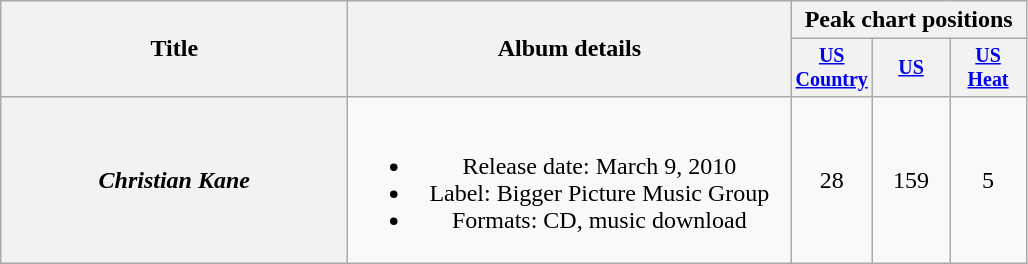<table class="wikitable plainrowheaders" style="text-align:center;">
<tr>
<th rowspan="2" style="width:14em;">Title</th>
<th rowspan="2" style="width:18em;">Album details</th>
<th colspan="3">Peak chart positions</th>
</tr>
<tr style="font-size:smaller;">
<th style="width:45px;"><a href='#'>US Country</a><br></th>
<th style="width:45px;"><a href='#'>US</a><br></th>
<th style="width:45px;"><a href='#'>US<br>Heat</a><br></th>
</tr>
<tr>
<th scope="row"><em>Christian Kane</em></th>
<td><br><ul><li>Release date: March 9, 2010</li><li>Label: Bigger Picture Music Group</li><li>Formats: CD, music download</li></ul></td>
<td>28</td>
<td>159</td>
<td>5</td>
</tr>
</table>
